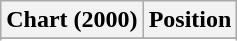<table class="wikitable sortable">
<tr>
<th>Chart (2000)</th>
<th>Position</th>
</tr>
<tr>
</tr>
<tr>
</tr>
</table>
